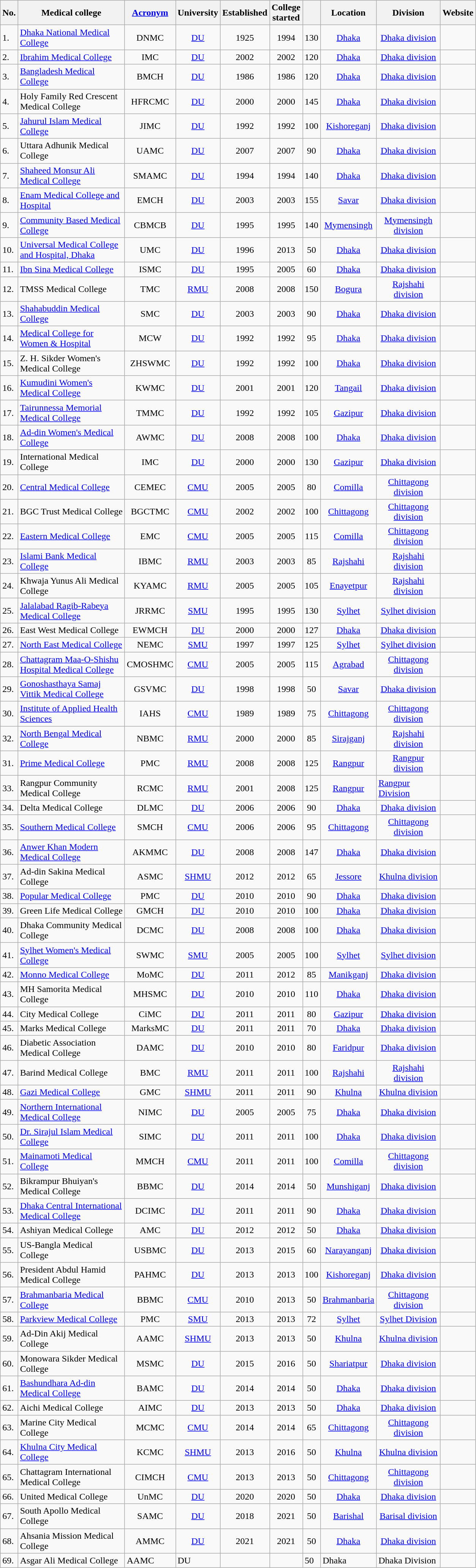<table class="wikitable sortable">
<tr>
<th style="width:5px;">No.</th>
<th style="width:180px;">Medical college</th>
<th class="unsortable"><a href='#'>Acronym</a></th>
<th style="width:30px;">University</th>
<th style="width:50px;">Established</th>
<th>College<br> started</th>
<th></th>
<th style="width:65px;">Location</th>
<th style="width:105px;">Division</th>
<th class="unsortable">Website</th>
</tr>
<tr 1>
<td>1.</td>
<td><a href='#'>Dhaka National Medical College</a></td>
<td align="center">DNMC</td>
<td align="center"><a href='#'>DU</a></td>
<td align="center">1925</td>
<td align="center">1994</td>
<td align="center">130</td>
<td align="center"><a href='#'>Dhaka</a></td>
<td align="center"><a href='#'>Dhaka division</a></td>
<td align="center"></td>
</tr>
<tr 1>
<td>2.</td>
<td><a href='#'>Ibrahim Medical College</a></td>
<td align="center">IMC</td>
<td align="center"><a href='#'>DU</a></td>
<td align="center">2002</td>
<td align="center">2002</td>
<td align="center">120</td>
<td align="center"><a href='#'>Dhaka</a></td>
<td align="center"><a href='#'>Dhaka division</a></td>
<td align="center"><br></td>
</tr>
<tr 2>
<td>3.</td>
<td><a href='#'>Bangladesh Medical College</a></td>
<td align="center">BMCH</td>
<td align="center"><a href='#'>DU</a></td>
<td align="center">1986</td>
<td align="center">1986</td>
<td align="center">120</td>
<td align="center"><a href='#'>Dhaka</a></td>
<td align="center"><a href='#'>Dhaka division</a></td>
<td align="center"></td>
</tr>
<tr 3>
<td>4.</td>
<td>Holy Family Red Crescent Medical College</td>
<td align="center">HFRCMC</td>
<td align="center"><a href='#'>DU</a></td>
<td align="center">2000</td>
<td align="center">2000</td>
<td align="center">145</td>
<td align="center"><a href='#'>Dhaka</a></td>
<td align="center"><a href='#'>Dhaka division</a></td>
<td align="center"></td>
</tr>
<tr 4>
<td>5.</td>
<td><a href='#'>Jahurul Islam Medical College</a></td>
<td align="center">JIMC</td>
<td align="center"><a href='#'>DU</a></td>
<td align="center">1992</td>
<td align="center">1992</td>
<td align="center">100</td>
<td align="center"><a href='#'>Kishoreganj</a></td>
<td align="center"><a href='#'>Dhaka division</a></td>
<td align="center"></td>
</tr>
<tr 5>
<td>6.</td>
<td>Uttara Adhunik Medical College</td>
<td align="center">UAMC</td>
<td align="center"><a href='#'>DU</a></td>
<td align="center">2007</td>
<td align="center">2007</td>
<td align="center">90</td>
<td align="center"><a href='#'>Dhaka</a></td>
<td align="center"><a href='#'>Dhaka division</a></td>
<td align="center"></td>
</tr>
<tr 6>
<td>7.</td>
<td><a href='#'>Shaheed Monsur Ali Medical College</a></td>
<td align="center">SMAMC</td>
<td align="center"><a href='#'>DU</a></td>
<td align="center">1994</td>
<td align="center">1994</td>
<td align="center">140</td>
<td align="center"><a href='#'>Dhaka</a></td>
<td align="center"><a href='#'>Dhaka division</a></td>
<td align="center"></td>
</tr>
<tr 7>
<td>8.</td>
<td><a href='#'>Enam Medical College and Hospital</a></td>
<td align="center">EMCH</td>
<td align="center"><a href='#'>DU</a></td>
<td align="center">2003</td>
<td align="center">2003</td>
<td align="center">155</td>
<td align="center"><a href='#'>Savar</a></td>
<td align="center"><a href='#'>Dhaka division</a></td>
<td align="center"></td>
</tr>
<tr 8>
<td>9.</td>
<td><a href='#'>Community Based Medical College</a></td>
<td align="center">CBMCB</td>
<td align="center"><a href='#'>DU</a></td>
<td align="center">1995</td>
<td align="center">1995</td>
<td align="center">140</td>
<td align="center"><a href='#'>Mymensingh</a></td>
<td align="center"><a href='#'>Mymensingh division</a></td>
<td align="center"></td>
</tr>
<tr 9.>
<td>10.</td>
<td><a href='#'>Universal Medical College and Hospital, Dhaka</a></td>
<td align="center">UMC</td>
<td align="center"><a href='#'>DU</a></td>
<td align="center">1996</td>
<td align="center">2013</td>
<td align="center">50</td>
<td align="center"><a href='#'>Dhaka</a></td>
<td align="center"><a href='#'>Dhaka division</a></td>
<td align="center"><br></td>
</tr>
<tr 10>
<td>11.</td>
<td><a href='#'>Ibn Sina Medical College</a></td>
<td align="center">ISMC</td>
<td align="center"><a href='#'>DU</a></td>
<td align="center">1995</td>
<td align="center">2005</td>
<td align="center">60</td>
<td align="center"><a href='#'>Dhaka</a></td>
<td align="center"><a href='#'>Dhaka division</a></td>
<td align="center"></td>
</tr>
<tr 11>
<td>12.</td>
<td>TMSS Medical College</td>
<td align="center">TMC</td>
<td align="center"><a href='#'>RMU</a></td>
<td align="center">2008</td>
<td align="center">2008</td>
<td align="center">150</td>
<td align="center"><a href='#'>Bogura</a></td>
<td align="center"><a href='#'>Rajshahi division</a></td>
<td align="center"></td>
</tr>
<tr 12>
<td>13.</td>
<td><a href='#'>Shahabuddin Medical College</a></td>
<td align="center">SMC</td>
<td align="center"><a href='#'>DU</a></td>
<td align="center">2003</td>
<td align="center">2003</td>
<td align="center">90</td>
<td align="center"><a href='#'>Dhaka</a></td>
<td align="center"><a href='#'>Dhaka division</a></td>
<td align="center"></td>
</tr>
<tr 13>
<td>14.</td>
<td><a href='#'>Medical College for Women & Hospital</a></td>
<td align="center">MCW</td>
<td align="center"><a href='#'>DU</a></td>
<td align="center">1992</td>
<td align="center">1992</td>
<td align="center">95</td>
<td align="center"><a href='#'>Dhaka</a></td>
<td align="center"><a href='#'>Dhaka division</a></td>
<td align="center"></td>
</tr>
<tr 14>
<td>15.</td>
<td>Z. H. Sikder Women's Medical College</td>
<td align="center">ZHSWMC</td>
<td align="center"><a href='#'>DU</a></td>
<td align="center">1992</td>
<td align="center">1992</td>
<td align="center">100</td>
<td align="center"><a href='#'>Dhaka</a></td>
<td align="center"><a href='#'>Dhaka division</a></td>
<td align="center"></td>
</tr>
<tr 15>
<td>16.</td>
<td><a href='#'>Kumudini Women's Medical College</a></td>
<td align="center">KWMC</td>
<td align="center"><a href='#'>DU</a></td>
<td align="center">2001</td>
<td align="center">2001</td>
<td align="center">120</td>
<td align="center"><a href='#'>Tangail</a></td>
<td align="center"><a href='#'>Dhaka division</a></td>
<td align="center"></td>
</tr>
<tr 16>
<td>17.</td>
<td><a href='#'>Tairunnessa Memorial Medical College</a></td>
<td align="center">TMMC</td>
<td align="center"><a href='#'>DU</a></td>
<td align="center">1992</td>
<td align="center">1992</td>
<td align="center">105</td>
<td align="center"><a href='#'>Gazipur</a></td>
<td align="center"><a href='#'>Dhaka division</a></td>
<td align="center"></td>
</tr>
<tr 17>
<td>18.</td>
<td><a href='#'>Ad-din Women's Medical College</a></td>
<td align="center">AWMC</td>
<td align="center"><a href='#'>DU</a></td>
<td align="center">2008</td>
<td align="center">2008</td>
<td align="center">100</td>
<td align="center"><a href='#'>Dhaka</a></td>
<td align="center"><a href='#'>Dhaka division</a></td>
<td align="center"></td>
</tr>
<tr 18>
<td>19.</td>
<td>International Medical College</td>
<td align="center">IMC</td>
<td align="center"><a href='#'>DU</a></td>
<td align="center">2000</td>
<td align="center">2000</td>
<td align="center">130</td>
<td align="center"><a href='#'>Gazipur</a></td>
<td align="center"><a href='#'>Dhaka division</a></td>
<td align="center"></td>
</tr>
<tr 19>
<td>20.</td>
<td><a href='#'>Central Medical College</a></td>
<td align="center">CEMEC</td>
<td align="center"><a href='#'>CMU</a></td>
<td align="center">2005</td>
<td align="center">2005</td>
<td align="center">80</td>
<td align="center"><a href='#'>Comilla</a></td>
<td align="center"><a href='#'>Chittagong division</a></td>
<td align="center"></td>
</tr>
<tr 20>
<td>21.</td>
<td>BGC Trust Medical College</td>
<td align="center">BGCTMC</td>
<td align="center"><a href='#'>CMU</a></td>
<td align="center">2002</td>
<td align="center">2002</td>
<td align="center">100</td>
<td align="center"><a href='#'>Chittagong</a></td>
<td align="center"><a href='#'>Chittagong division</a></td>
<td align="center"></td>
</tr>
<tr 21>
<td>22.</td>
<td><a href='#'>Eastern Medical College</a></td>
<td align="center">EMC</td>
<td align="center"><a href='#'>CMU</a></td>
<td align="center">2005</td>
<td align="center">2005</td>
<td align="center">115</td>
<td align="center"><a href='#'>Comilla</a></td>
<td align="center"><a href='#'>Chittagong division</a></td>
<td align="center"></td>
</tr>
<tr 22>
<td>23.</td>
<td><a href='#'>Islami Bank Medical College</a></td>
<td align="center">IBMC</td>
<td align="center"><a href='#'>RMU</a></td>
<td align="center">2003</td>
<td align="center">2003</td>
<td align="center">85</td>
<td align="center"><a href='#'>Rajshahi</a></td>
<td align="center"><a href='#'>Rajshahi division</a></td>
<td align="center"></td>
</tr>
<tr 23>
<td>24.</td>
<td>Khwaja Yunus Ali Medical College</td>
<td align="center">KYAMC</td>
<td align="center"><a href='#'>RMU</a></td>
<td align="center">2005</td>
<td align="center">2005</td>
<td align="center">105</td>
<td align="center"><a href='#'>Enayetpur</a></td>
<td align="center"><a href='#'>Rajshahi division</a></td>
<td align="center"></td>
</tr>
<tr 24>
<td>25.</td>
<td><a href='#'>Jalalabad Ragib-Rabeya Medical College</a></td>
<td align="center">JRRMC</td>
<td align="center"><a href='#'>SMU</a></td>
<td align="center">1995</td>
<td align="center">1995</td>
<td align="center">130</td>
<td align="center"><a href='#'>Sylhet</a></td>
<td align="center"><a href='#'>Sylhet division</a></td>
<td align="center"></td>
</tr>
<tr 25>
<td>26.</td>
<td>East West Medical College</td>
<td align="center">EWMCH</td>
<td align="center"><a href='#'>DU</a></td>
<td align="center">2000</td>
<td align="center">2000</td>
<td align="center">127</td>
<td align="center"><a href='#'>Dhaka</a></td>
<td align="center"><a href='#'>Dhaka division</a></td>
<td align="center"></td>
</tr>
<tr 26>
<td>27.</td>
<td><a href='#'>North East Medical College</a></td>
<td align="center">NEMC</td>
<td align="center"><a href='#'>SMU</a></td>
<td align="center">1997</td>
<td align="center">1997</td>
<td align="center">125</td>
<td align="center"><a href='#'>Sylhet</a></td>
<td align="center"><a href='#'>Sylhet division</a></td>
<td align="center"></td>
</tr>
<tr 27>
<td>28.</td>
<td><a href='#'>Chattagram Maa-O-Shishu Hospital Medical College</a></td>
<td align="center">CMOSHMC</td>
<td align="center"><a href='#'>CMU</a></td>
<td align="center">2005</td>
<td align="center">2005</td>
<td align="center">115</td>
<td align="center"><a href='#'>Agrabad</a></td>
<td align="center"><a href='#'>Chittagong division</a></td>
<td align="center"></td>
</tr>
<tr 28>
<td>29.</td>
<td><a href='#'>Gonoshasthaya Samaj Vittik Medical College</a></td>
<td align="center">GSVMC</td>
<td align="center"><a href='#'>DU</a></td>
<td align="center">1998</td>
<td align="center">1998</td>
<td align="center">50</td>
<td align="center"><a href='#'>Savar</a></td>
<td align="center"><a href='#'>Dhaka division</a></td>
<td align="center"></td>
</tr>
<tr 29>
<td>30.</td>
<td><a href='#'>Institute of Applied Health Sciences</a></td>
<td align="center">IAHS</td>
<td align="center"><a href='#'>CMU</a></td>
<td align="center">1989</td>
<td align="center">1989</td>
<td align="center">75</td>
<td align="center"><a href='#'>Chittagong</a></td>
<td align="center"><a href='#'>Chittagong division</a></td>
<td align="center"></td>
</tr>
<tr 31>
<td>32.</td>
<td><a href='#'>North Bengal Medical College</a></td>
<td align="center">NBMC</td>
<td align="center"><a href='#'>RMU</a></td>
<td align="center">2000</td>
<td align="center">2000</td>
<td align="center">85</td>
<td align="center"><a href='#'>Sirajganj</a></td>
<td align="center"><a href='#'>Rajshahi division</a></td>
<td align="center"></td>
</tr>
<tr 30>
<td>31.</td>
<td><a href='#'>Prime Medical College</a></td>
<td align="center">PMC</td>
<td align="center"><a href='#'>RMU</a></td>
<td align="center">2008</td>
<td align="center">2008</td>
<td align="center">125</td>
<td align="center"><a href='#'>Rangpur</a></td>
<td align="center"><a href='#'>Rangpur division</a></td>
<td align="center"></td>
</tr>
<tr 32>
<td>33.</td>
<td>Rangpur Community Medical College</td>
<td align="center">RCMC</td>
<td align="center"><a href='#'>RMU</a></td>
<td align="center">2001</td>
<td align="center">2008</td>
<td align="center">125</td>
<td align="center"><a href='#'>Rangpur</a></td>
<td><a href='#'>Rangpur Division</a></td>
<td></td>
</tr>
<tr 33>
<td>34.</td>
<td>Delta Medical College</td>
<td align="center">DLMC</td>
<td align="center"><a href='#'>DU</a></td>
<td align="center">2006</td>
<td align="center">2006</td>
<td align="center">90</td>
<td align="center"><a href='#'>Dhaka</a></td>
<td align="center"><a href='#'>Dhaka division</a></td>
<td align="center"></td>
</tr>
<tr 34>
<td>35.</td>
<td><a href='#'>Southern Medical College</a></td>
<td align="center">SMCH</td>
<td align="center"><a href='#'>CMU</a></td>
<td align="center">2006</td>
<td align="center">2006</td>
<td align="center">95</td>
<td align="center"><a href='#'>Chittagong</a></td>
<td align="center"><a href='#'>Chittagong division</a></td>
<td align="center"></td>
</tr>
<tr 35>
<td>36.</td>
<td><a href='#'>Anwer Khan Modern Medical College</a></td>
<td align="center">AKMMC</td>
<td align="center"><a href='#'>DU</a></td>
<td align="center">2008</td>
<td align="center">2008</td>
<td align="center">147</td>
<td align="center"><a href='#'>Dhaka</a></td>
<td align="center"><a href='#'>Dhaka division</a></td>
<td align="center"></td>
</tr>
<tr 36>
<td>37.</td>
<td>Ad-din Sakina Medical College</td>
<td align="center">ASMC</td>
<td align="center"><a href='#'>SHMU</a></td>
<td align="center">2012</td>
<td align="center">2012</td>
<td align="center">65</td>
<td align="center"><a href='#'>Jessore</a></td>
<td align="center"><a href='#'>Khulna division</a></td>
<td align="center"><br></td>
</tr>
<tr 37>
<td>38.</td>
<td><a href='#'>Popular Medical College</a></td>
<td align="center">PMC</td>
<td align="center"><a href='#'>DU</a></td>
<td align="center">2010</td>
<td align="center">2010</td>
<td align="center">90</td>
<td align="center"><a href='#'>Dhaka</a></td>
<td align="center"><a href='#'>Dhaka division</a></td>
<td align="center"></td>
</tr>
<tr 38>
<td>39.</td>
<td>Green Life Medical College</td>
<td align="center">GMCH</td>
<td align="center"><a href='#'>DU</a></td>
<td align="center">2010</td>
<td align="center">2010</td>
<td align="center">100</td>
<td align="center"><a href='#'>Dhaka</a></td>
<td align="center"><a href='#'>Dhaka division</a></td>
<td align="center"></td>
</tr>
<tr 39>
<td>40.</td>
<td>Dhaka Community Medical College</td>
<td align="center">DCMC</td>
<td align="center"><a href='#'>DU</a></td>
<td align="center">2008</td>
<td align="center">2008</td>
<td align="center">100</td>
<td align="center"><a href='#'>Dhaka</a></td>
<td align="center"><a href='#'>Dhaka division</a></td>
<td align="center"></td>
</tr>
<tr 40>
<td>41.</td>
<td><a href='#'>Sylhet Women's Medical College</a></td>
<td align="center">SWMC</td>
<td align="center"><a href='#'>SMU</a></td>
<td align="center">2005</td>
<td align="center">2005</td>
<td align="center">100</td>
<td align="center"><a href='#'>Sylhet</a></td>
<td align="center"><a href='#'>Sylhet division</a></td>
<td align="center"></td>
</tr>
<tr 41>
<td>42.</td>
<td><a href='#'>Monno Medical College</a></td>
<td align="center">MoMC</td>
<td align="center"><a href='#'>DU</a></td>
<td align="center">2011</td>
<td align="center">2012</td>
<td align="center">85</td>
<td align="center"><a href='#'>Manikganj</a></td>
<td align="center"><a href='#'>Dhaka division</a></td>
<td align="center"></td>
</tr>
<tr 42>
<td>43.</td>
<td>MH Samorita Medical College</td>
<td align="center">MHSMC</td>
<td align="center"><a href='#'>DU</a></td>
<td align="center">2010</td>
<td align="center">2010</td>
<td align="center">110</td>
<td align="center"><a href='#'>Dhaka</a></td>
<td align="center"><a href='#'>Dhaka division</a></td>
<td align="center"></td>
</tr>
<tr 43>
<td>44.</td>
<td>City Medical College</td>
<td align="center">CiMC</td>
<td align="center"><a href='#'>DU</a></td>
<td align="center">2011</td>
<td align="center">2011</td>
<td align="center">80</td>
<td align="center"><a href='#'>Gazipur</a></td>
<td align="center"><a href='#'>Dhaka division</a></td>
<td align="center"></td>
</tr>
<tr 44>
<td>45.</td>
<td>Marks Medical College</td>
<td align="center">MarksMC</td>
<td align="center"><a href='#'>DU</a></td>
<td align="center">2011</td>
<td align="center">2011</td>
<td align="center">70</td>
<td align="center"><a href='#'>Dhaka</a></td>
<td align="center"><a href='#'>Dhaka division</a></td>
<td align="center"></td>
</tr>
<tr 45>
<td>46.</td>
<td>Diabetic Association Medical College</td>
<td align="center">DAMC</td>
<td align="center"><a href='#'>DU</a></td>
<td align="center">2010</td>
<td align="center">2010</td>
<td align="center">80</td>
<td align="center"><a href='#'>Faridpur</a></td>
<td align="center"><a href='#'>Dhaka division</a></td>
<td align="center"></td>
</tr>
<tr 46>
<td>47.</td>
<td>Barind Medical College</td>
<td align="center">BMC</td>
<td align="center"><a href='#'>RMU</a></td>
<td align="center">2011</td>
<td align="center">2011</td>
<td align="center">100</td>
<td align="center"><a href='#'>Rajshahi</a></td>
<td align="center"><a href='#'>Rajshahi division</a></td>
<td align="center"></td>
</tr>
<tr 47>
<td>48.</td>
<td><a href='#'>Gazi Medical College</a></td>
<td align="center">GMC</td>
<td align="center"><a href='#'>SHMU</a></td>
<td align="center">2011</td>
<td align="center">2011</td>
<td align="center">90</td>
<td align="center"><a href='#'>Khulna</a></td>
<td align="center"><a href='#'>Khulna division</a></td>
<td align="center"></td>
</tr>
<tr 48>
<td>49.</td>
<td><a href='#'>Northern International Medical College</a></td>
<td align="center">NIMC</td>
<td align="center"><a href='#'>DU</a></td>
<td align="center">2005</td>
<td align="center">2005</td>
<td align="center">75</td>
<td align="center"><a href='#'>Dhaka</a></td>
<td align="center"><a href='#'>Dhaka division</a></td>
<td align="center"></td>
</tr>
<tr 49>
<td>50.</td>
<td><a href='#'>Dr. Sirajul Islam Medical College</a></td>
<td align="center">SIMC</td>
<td align="center"><a href='#'>DU</a></td>
<td align="center">2011</td>
<td align="center">2011</td>
<td align="center">100</td>
<td align="center"><a href='#'>Dhaka</a></td>
<td align="center"><a href='#'>Dhaka division</a></td>
<td align="center"></td>
</tr>
<tr 50>
<td>51.</td>
<td><a href='#'>Mainamoti Medical College</a></td>
<td align="center">MMCH</td>
<td align="center"><a href='#'>CMU</a></td>
<td align="center">2011</td>
<td align="center">2011</td>
<td align="center">100</td>
<td align="center"><a href='#'>Comilla</a></td>
<td align="center"><a href='#'>Chittagong division</a></td>
<td align="center"></td>
</tr>
<tr 51>
<td>52.</td>
<td>Bikrampur Bhuiyan's Medical College</td>
<td align="center">BBMC</td>
<td align="center"><a href='#'>DU</a></td>
<td align="center">2014</td>
<td align="center">2014</td>
<td align="center">50</td>
<td align="center"><a href='#'>Munshiganj</a></td>
<td align="center"><a href='#'>Dhaka division</a></td>
<td align="center"><br></td>
</tr>
<tr 52>
<td>53.</td>
<td><a href='#'>Dhaka Central International Medical College</a></td>
<td align="center">DCIMC</td>
<td align="center"><a href='#'>DU</a></td>
<td align="center">2011</td>
<td align="center">2011</td>
<td align="center">90</td>
<td align="center"><a href='#'>Dhaka</a></td>
<td align="center"><a href='#'>Dhaka division</a></td>
<td align="center"></td>
</tr>
<tr 53>
<td>54.</td>
<td>Ashiyan Medical College</td>
<td align="center">AMC</td>
<td align="center"><a href='#'>DU</a></td>
<td align="center">2012</td>
<td align="center">2012</td>
<td align="center">50</td>
<td align="center"><a href='#'>Dhaka</a></td>
<td align="center"><a href='#'>Dhaka division</a></td>
<td align="center"></td>
</tr>
<tr 54>
<td>55.</td>
<td>US-Bangla Medical College</td>
<td align="center">USBMC</td>
<td align="center"><a href='#'>DU</a></td>
<td align="center">2013</td>
<td align="center">2015</td>
<td align="center">60</td>
<td align="center"><a href='#'>Narayanganj</a></td>
<td align="center"><a href='#'>Dhaka division</a></td>
<td align="center"></td>
</tr>
<tr 55>
<td>56.</td>
<td>President Abdul Hamid Medical College</td>
<td align="center">PAHMC</td>
<td align="center"><a href='#'>DU</a></td>
<td align="center">2013</td>
<td align="center">2013</td>
<td align="center">100</td>
<td align="center"><a href='#'>Kishoreganj</a></td>
<td align="center"><a href='#'>Dhaka division</a></td>
<td align="center"><br></td>
</tr>
<tr 56>
<td>57.</td>
<td><a href='#'>Brahmanbaria Medical College</a></td>
<td align="center">BBMC</td>
<td align="center"><a href='#'>CMU</a></td>
<td align="center">2010</td>
<td align="center">2013</td>
<td align="center">50</td>
<td align="center"><a href='#'>Brahmanbaria</a></td>
<td align="center"><a href='#'>Chittagong division</a></td>
<td align="center"></td>
</tr>
<tr 57>
<td>58.</td>
<td><a href='#'>Parkview Medical College</a></td>
<td align="center">PMC</td>
<td align="center"><a href='#'>SMU</a></td>
<td align="center">2013</td>
<td align="center">2013</td>
<td align="center">72</td>
<td align="center"><a href='#'>Sylhet</a></td>
<td align="center"><a href='#'>Sylhet Division</a></td>
<td align="center"></td>
</tr>
<tr 58>
<td>59.</td>
<td>Ad-Din Akij Medical College</td>
<td align="center">AAMC</td>
<td align="center"><a href='#'>SHMU</a></td>
<td align="center">2013</td>
<td align="center">2013</td>
<td align="center">50</td>
<td align="center"><a href='#'>Khulna</a></td>
<td align="center"><a href='#'>Khulna division</a></td>
<td align="center"></td>
</tr>
<tr 59>
<td>60.</td>
<td>Monowara Sikder Medical College</td>
<td align="center">MSMC</td>
<td align="center"><a href='#'>DU</a></td>
<td align="center">2015</td>
<td align="center">2016</td>
<td align="center">50</td>
<td align="center"><a href='#'>Shariatpur</a></td>
<td align="center"><a href='#'>Dhaka division</a></td>
<td align="center"></td>
</tr>
<tr 60>
<td>61.</td>
<td><a href='#'>Bashundhara Ad-din Medical College</a></td>
<td align="center">BAMC</td>
<td align="center"><a href='#'>DU</a></td>
<td align="center">2014</td>
<td align="center">2014</td>
<td align="center">50</td>
<td align="center"><a href='#'>Dhaka</a></td>
<td align="center"><a href='#'>Dhaka division</a></td>
<td align="center"><br></td>
</tr>
<tr 61>
<td>62.</td>
<td>Aichi Medical College</td>
<td align="center">AIMC</td>
<td align="center"><a href='#'>DU</a></td>
<td align="center">2013</td>
<td align="center">2013</td>
<td align="center">50</td>
<td align="center"><a href='#'>Dhaka</a></td>
<td align="center"><a href='#'>Dhaka division</a></td>
<td align="center"><br></td>
</tr>
<tr 62>
<td>63.</td>
<td>Marine City Medical College</td>
<td align="center">MCMC</td>
<td align="center"><a href='#'>CMU</a></td>
<td align="center">2014</td>
<td align="center">2014</td>
<td align="center">65</td>
<td align="center"><a href='#'>Chittagong</a></td>
<td align="center"><a href='#'>Chittagong division</a></td>
<td align="center"><br></td>
</tr>
<tr 63>
<td>64.</td>
<td><a href='#'>Khulna City Medical College</a></td>
<td align="center">KCMC</td>
<td align="center"><a href='#'>SHMU</a></td>
<td align="center">2013</td>
<td align="center">2016</td>
<td align="center">50</td>
<td align="center"><a href='#'>Khulna</a></td>
<td align="center"><a href='#'>Khulna division</a></td>
<td align="center"><br></td>
</tr>
<tr 64>
<td>65.</td>
<td>Chattagram International Medical College</td>
<td align="center">CIMCH</td>
<td align="center"><a href='#'>CMU</a></td>
<td align="center">2013</td>
<td align="center">2013</td>
<td align="center">50</td>
<td align="center"><a href='#'>Chittagong</a></td>
<td align="center"><a href='#'>Chittagong division</a></td>
<td align="center"><br></td>
</tr>
<tr 65>
<td>66.</td>
<td>United Medical College</td>
<td align="center">UnMC</td>
<td align="center"><a href='#'>DU</a></td>
<td align="center">2020</td>
<td align="center">2020</td>
<td align="center">50</td>
<td align="center"><a href='#'>Dhaka</a></td>
<td align="center"><a href='#'>Dhaka division</a></td>
<td align="center"><br></td>
</tr>
<tr 66>
<td>67.</td>
<td>South Apollo Medical College</td>
<td align="center">SAMC</td>
<td align="center"><a href='#'>DU</a></td>
<td align="center">2018</td>
<td align="center">2021</td>
<td align="center">50</td>
<td align="center"><a href='#'>Barishal</a></td>
<td align="center"><a href='#'>Barisal division</a></td>
<td align="center"><br></td>
</tr>
<tr 67>
<td>68.</td>
<td>Ahsania Mission Medical College</td>
<td align="center">AMMC</td>
<td align="center"><a href='#'>DU</a></td>
<td align="center">2021</td>
<td align="center">2021</td>
<td align="center">50</td>
<td align="center"><a href='#'>Dhaka</a></td>
<td align="center"><a href='#'>Dhaka division</a></td>
<td align="center"><br></td>
</tr>
<tr>
<td>69.</td>
<td>Asgar Ali Medical College</td>
<td>AAMC</td>
<td>DU</td>
<td></td>
<td></td>
<td>50</td>
<td>Dhaka</td>
<td>Dhaka Division</td>
<td></td>
</tr>
</table>
